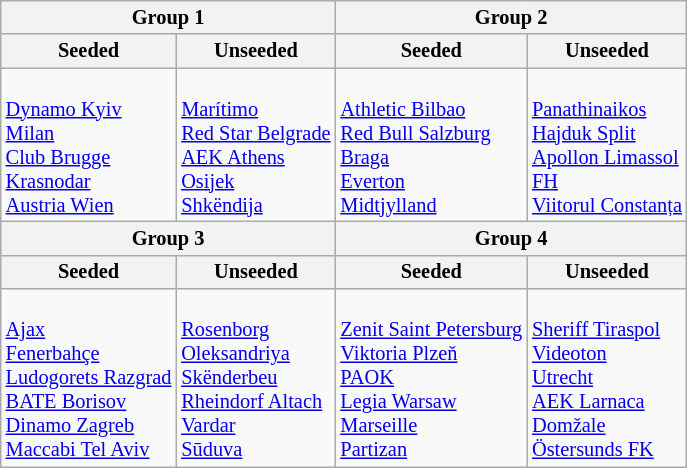<table class="wikitable" style="font-size:85%">
<tr>
<th colspan=2>Group 1</th>
<th colspan=2>Group 2</th>
</tr>
<tr>
<th>Seeded</th>
<th>Unseeded</th>
<th>Seeded</th>
<th>Unseeded</th>
</tr>
<tr>
<td valign=top><br> <a href='#'>Dynamo Kyiv</a> <br>
 <a href='#'>Milan</a> <br>
 <a href='#'>Club Brugge</a> <br>
 <a href='#'>Krasnodar</a> <br>
 <a href='#'>Austria Wien</a> </td>
<td valign=top><br> <a href='#'>Marítimo</a> <br>
 <a href='#'>Red Star Belgrade</a> <br>
 <a href='#'>AEK Athens</a> <br>
 <a href='#'>Osijek</a> <br>
 <a href='#'>Shkëndija</a> </td>
<td valign=top><br> <a href='#'>Athletic Bilbao</a> <br>
 <a href='#'>Red Bull Salzburg</a> <br>
 <a href='#'>Braga</a> <br>
 <a href='#'>Everton</a> <br>
 <a href='#'>Midtjylland</a> </td>
<td valign=top><br> <a href='#'>Panathinaikos</a> <br>
 <a href='#'>Hajduk Split</a> <br>
 <a href='#'>Apollon Limassol</a> <br>
 <a href='#'>FH</a> <br>
 <a href='#'>Viitorul Constanța</a> </td>
</tr>
<tr>
<th colspan=2>Group 3</th>
<th colspan=2>Group 4</th>
</tr>
<tr>
<th>Seeded</th>
<th>Unseeded</th>
<th>Seeded</th>
<th>Unseeded</th>
</tr>
<tr>
<td valign=top><br> <a href='#'>Ajax</a> <br>
 <a href='#'>Fenerbahçe</a> <br>
 <a href='#'>Ludogorets Razgrad</a> <br>
 <a href='#'>BATE Borisov</a> <br>
 <a href='#'>Dinamo Zagreb</a> <br>
 <a href='#'>Maccabi Tel Aviv</a> </td>
<td valign=top><br> <a href='#'>Rosenborg</a> <br>
 <a href='#'>Oleksandriya</a> <br>
 <a href='#'>Skënderbeu</a> <br>
 <a href='#'>Rheindorf Altach</a> <br>
 <a href='#'>Vardar</a> <br>
 <a href='#'>Sūduva</a> </td>
<td valign=top><br> <a href='#'>Zenit Saint Petersburg</a> <br>
 <a href='#'>Viktoria Plzeň</a> <br>
 <a href='#'>PAOK</a> <br>
 <a href='#'>Legia Warsaw</a> <br>
 <a href='#'>Marseille</a> <br>
 <a href='#'>Partizan</a> </td>
<td valign=top><br> <a href='#'>Sheriff Tiraspol</a> <br>
 <a href='#'>Videoton</a> <br>
 <a href='#'>Utrecht</a> <br>
 <a href='#'>AEK Larnaca</a> <br>
 <a href='#'>Domžale</a> <br>
 <a href='#'>Östersunds FK</a> </td>
</tr>
</table>
